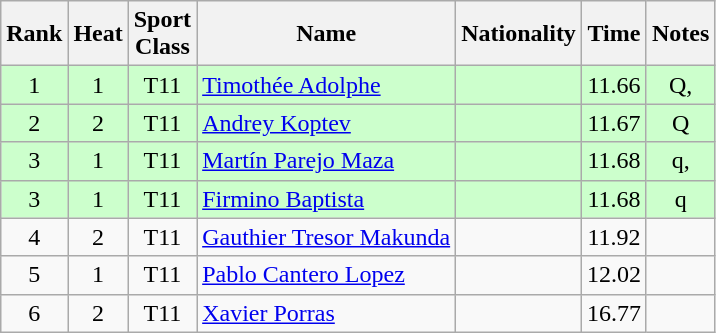<table class="wikitable sortable" style="text-align:center">
<tr>
<th>Rank</th>
<th>Heat</th>
<th>Sport<br>Class</th>
<th>Name</th>
<th>Nationality</th>
<th>Time</th>
<th>Notes</th>
</tr>
<tr bgcolor=ccffcc>
<td>1</td>
<td>1</td>
<td>T11</td>
<td align=left><a href='#'>Timothée Adolphe</a></td>
<td align=left></td>
<td>11.66</td>
<td>Q, </td>
</tr>
<tr bgcolor=ccffcc>
<td>2</td>
<td>2</td>
<td>T11</td>
<td align=left><a href='#'>Andrey Koptev</a></td>
<td align=left></td>
<td>11.67</td>
<td>Q</td>
</tr>
<tr bgcolor=ccffcc>
<td>3</td>
<td>1</td>
<td>T11</td>
<td align=left><a href='#'>Martín Parejo Maza</a></td>
<td align=left></td>
<td>11.68</td>
<td>q, </td>
</tr>
<tr bgcolor=ccffcc>
<td>3</td>
<td>1</td>
<td>T11</td>
<td align=left><a href='#'>Firmino Baptista</a></td>
<td align=left></td>
<td>11.68</td>
<td>q </td>
</tr>
<tr>
<td>4</td>
<td>2</td>
<td>T11</td>
<td align=left><a href='#'>Gauthier Tresor Makunda</a></td>
<td align=left></td>
<td>11.92</td>
<td></td>
</tr>
<tr>
<td>5</td>
<td>1</td>
<td>T11</td>
<td align=left><a href='#'>Pablo Cantero Lopez</a></td>
<td align=left></td>
<td>12.02</td>
<td></td>
</tr>
<tr>
<td>6</td>
<td>2</td>
<td>T11</td>
<td align=left><a href='#'>Xavier Porras</a></td>
<td align=left></td>
<td>16.77</td>
<td></td>
</tr>
</table>
